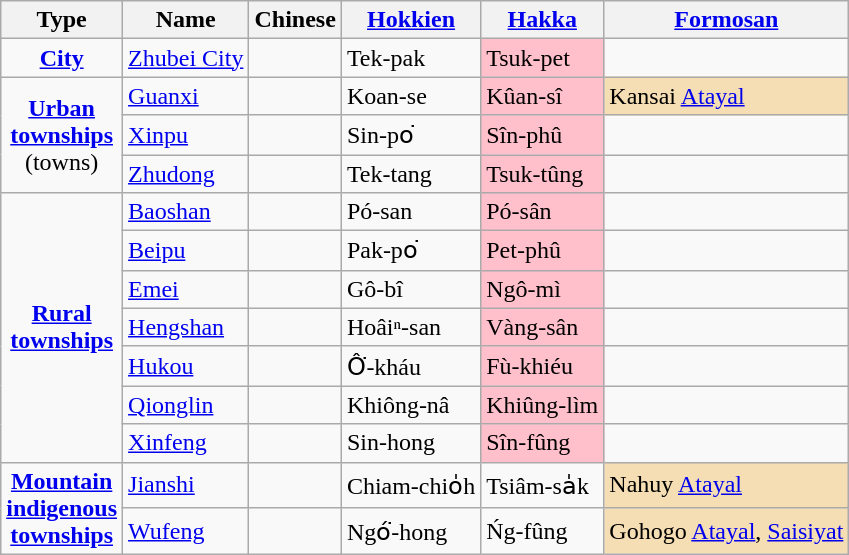<table class=wikitable>
<tr>
<th>Type</th>
<th>Name</th>
<th>Chinese</th>
<th><a href='#'>Hokkien</a></th>
<th><a href='#'>Hakka</a></th>
<th><a href='#'>Formosan</a></th>
</tr>
<tr>
<td align=center><strong><a href='#'>City</a></strong></td>
<td><a href='#'>Zhubei City</a></td>
<td></td>
<td>Tek-pak</td>
<td bgcolor=pink>Tsuk-pet</td>
<td></td>
</tr>
<tr>
<td rowspan=3 align=center><strong><a href='#'>Urban<br>townships</a></strong><br>(towns)</td>
<td><a href='#'>Guanxi</a></td>
<td></td>
<td>Koan-se</td>
<td bgcolor=pink>Kûan-sî</td>
<td bgcolor=wheat>Kansai <a href='#'>Atayal</a></td>
</tr>
<tr>
<td><a href='#'>Xinpu</a></td>
<td></td>
<td>Sin-po͘</td>
<td bgcolor=pink>Sîn-phû</td>
<td></td>
</tr>
<tr>
<td><a href='#'>Zhudong</a></td>
<td></td>
<td>Tek-tang</td>
<td bgcolor=pink>Tsuk-tûng</td>
<td></td>
</tr>
<tr>
<td rowspan=7 align=center><strong><a href='#'>Rural<br>townships</a></strong></td>
<td><a href='#'>Baoshan</a></td>
<td></td>
<td>Pó-san</td>
<td bgcolor=pink>Pó-sân</td>
<td></td>
</tr>
<tr>
<td><a href='#'>Beipu</a></td>
<td></td>
<td>Pak-po͘</td>
<td bgcolor=pink>Pet-phû</td>
<td></td>
</tr>
<tr>
<td><a href='#'>Emei</a></td>
<td></td>
<td>Gô-bî</td>
<td bgcolor=pink>Ngô-mì</td>
<td></td>
</tr>
<tr>
<td><a href='#'>Hengshan</a></td>
<td></td>
<td>Hoâiⁿ-san</td>
<td bgcolor=pink>Vàng-sân</td>
<td></td>
</tr>
<tr>
<td><a href='#'>Hukou</a></td>
<td></td>
<td>Ô͘-kháu</td>
<td bgcolor=pink>Fù-khiéu</td>
<td></td>
</tr>
<tr>
<td><a href='#'>Qionglin</a></td>
<td></td>
<td>Khiông-nâ</td>
<td bgcolor=pink>Khiûng-lìm</td>
<td></td>
</tr>
<tr>
<td><a href='#'>Xinfeng</a></td>
<td></td>
<td>Sin-hong</td>
<td bgcolor=pink>Sîn-fûng</td>
<td></td>
</tr>
<tr>
<td rowspan=2 align=center><strong><a href='#'>Mountain<br>indigenous<br>townships</a></strong></td>
<td><a href='#'>Jianshi</a></td>
<td></td>
<td>Chiam-chio̍h</td>
<td>Tsiâm-sa̍k</td>
<td bgcolor=wheat>Nahuy <a href='#'>Atayal</a></td>
</tr>
<tr>
<td><a href='#'>Wufeng</a></td>
<td></td>
<td>Ngó͘-hong</td>
<td>Ńg-fûng</td>
<td bgcolor=wheat>Gohogo <a href='#'>Atayal</a>, <a href='#'>Saisiyat</a></td>
</tr>
</table>
